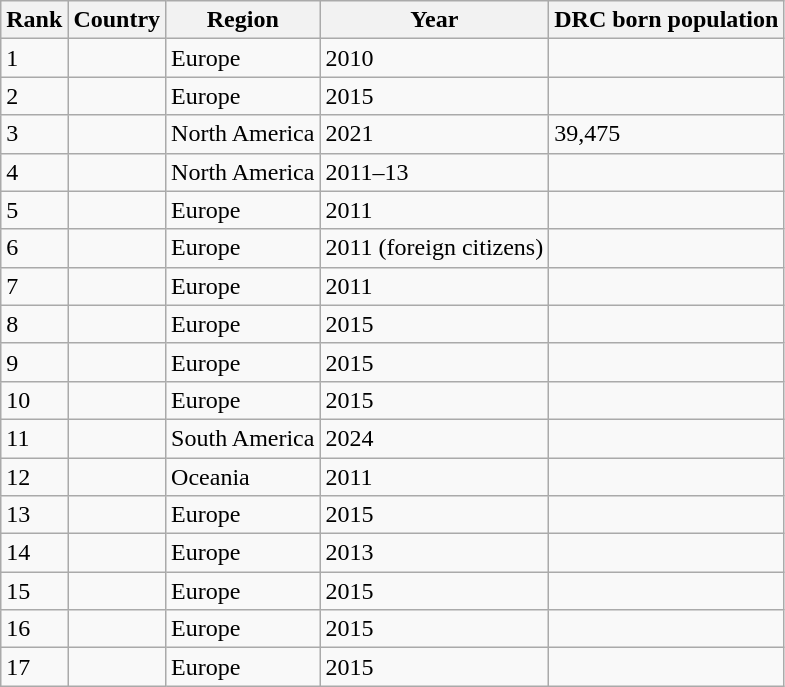<table class="wikitable">
<tr>
<th>Rank</th>
<th>Country</th>
<th>Region</th>
<th>Year</th>
<th>DRC born population</th>
</tr>
<tr>
<td>1</td>
<td></td>
<td>Europe</td>
<td>2010</td>
<td></td>
</tr>
<tr>
<td>2</td>
<td></td>
<td>Europe</td>
<td>2015</td>
<td></td>
</tr>
<tr>
<td>3</td>
<td></td>
<td>North America</td>
<td>2021</td>
<td>39,475</td>
</tr>
<tr>
<td>4</td>
<td></td>
<td>North America</td>
<td>2011–13</td>
<td></td>
</tr>
<tr>
<td>5</td>
<td></td>
<td>Europe</td>
<td>2011</td>
<td></td>
</tr>
<tr>
<td>6</td>
<td></td>
<td>Europe</td>
<td>2011 (foreign citizens)</td>
<td></td>
</tr>
<tr>
<td>7</td>
<td></td>
<td>Europe</td>
<td>2011</td>
<td></td>
</tr>
<tr>
<td>8</td>
<td></td>
<td>Europe</td>
<td>2015</td>
<td></td>
</tr>
<tr>
<td>9</td>
<td></td>
<td>Europe</td>
<td>2015</td>
<td></td>
</tr>
<tr>
<td>10</td>
<td></td>
<td>Europe</td>
<td>2015</td>
<td></td>
</tr>
<tr>
<td>11</td>
<td></td>
<td>South America</td>
<td>2024</td>
<td></td>
</tr>
<tr>
<td>12</td>
<td></td>
<td>Oceania</td>
<td>2011</td>
<td></td>
</tr>
<tr>
<td>13</td>
<td></td>
<td>Europe</td>
<td>2015</td>
<td></td>
</tr>
<tr>
<td>14</td>
<td></td>
<td>Europe</td>
<td>2013</td>
<td></td>
</tr>
<tr>
<td>15</td>
<td></td>
<td>Europe</td>
<td>2015</td>
<td></td>
</tr>
<tr>
<td>16</td>
<td></td>
<td>Europe</td>
<td>2015</td>
<td></td>
</tr>
<tr>
<td>17</td>
<td></td>
<td>Europe</td>
<td>2015</td>
<td></td>
</tr>
</table>
